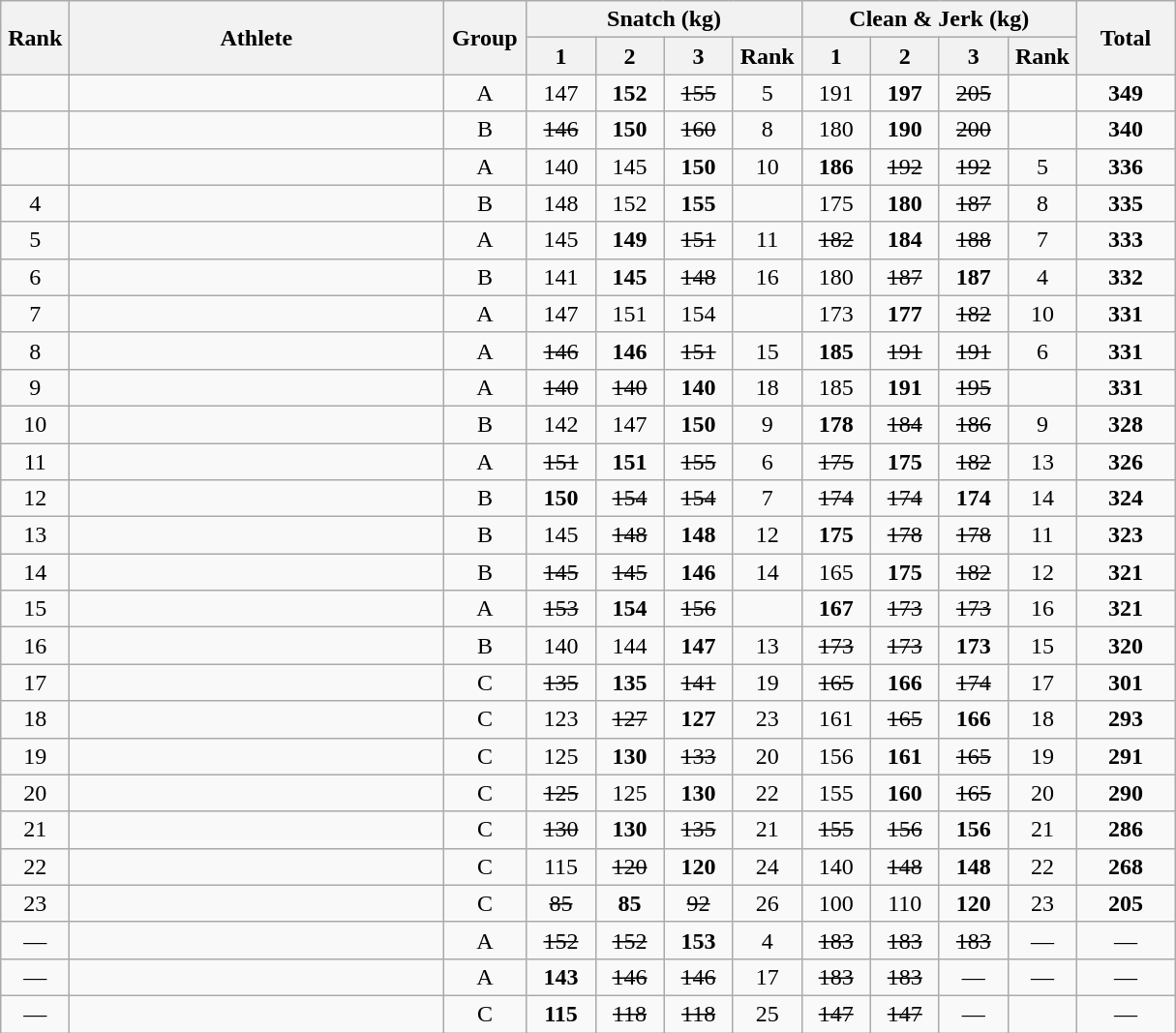<table class = "wikitable" style="text-align:center;">
<tr>
<th rowspan=2 width=40>Rank</th>
<th rowspan=2 width=250>Athlete</th>
<th rowspan=2 width=50>Group</th>
<th colspan=4>Snatch (kg)</th>
<th colspan=4>Clean & Jerk (kg)</th>
<th rowspan=2 width=60>Total</th>
</tr>
<tr>
<th width=40>1</th>
<th width=40>2</th>
<th width=40>3</th>
<th width=40>Rank</th>
<th width=40>1</th>
<th width=40>2</th>
<th width=40>3</th>
<th width=40>Rank</th>
</tr>
<tr>
<td></td>
<td align=left></td>
<td>A</td>
<td>147</td>
<td><strong>152</strong></td>
<td><s>155</s></td>
<td>5</td>
<td>191</td>
<td><strong>197</strong></td>
<td><s>205</s></td>
<td></td>
<td><strong>349</strong></td>
</tr>
<tr>
<td></td>
<td align=left></td>
<td>B</td>
<td><s>146</s></td>
<td><strong>150</strong></td>
<td><s>160</s></td>
<td>8</td>
<td>180</td>
<td><strong>190</strong></td>
<td><s>200</s></td>
<td></td>
<td><strong>340</strong></td>
</tr>
<tr>
<td></td>
<td align=left></td>
<td>A</td>
<td>140</td>
<td>145</td>
<td><strong>150</strong></td>
<td>10</td>
<td><strong>186</strong></td>
<td><s>192</s></td>
<td><s>192</s></td>
<td>5</td>
<td><strong>336</strong></td>
</tr>
<tr>
<td>4</td>
<td align=left></td>
<td>B</td>
<td>148</td>
<td>152</td>
<td><strong>155</strong></td>
<td></td>
<td>175</td>
<td><strong>180</strong></td>
<td><s>187</s></td>
<td>8</td>
<td><strong>335</strong></td>
</tr>
<tr>
<td>5</td>
<td align=left></td>
<td>A</td>
<td>145</td>
<td><strong>149</strong></td>
<td><s>151</s></td>
<td>11</td>
<td><s>182</s></td>
<td><strong>184</strong></td>
<td><s>188</s></td>
<td>7</td>
<td><strong>333</strong></td>
</tr>
<tr>
<td>6</td>
<td align=left></td>
<td>B</td>
<td>141</td>
<td><strong>145</strong></td>
<td><s>148</s></td>
<td>16</td>
<td>180</td>
<td><s>187</s></td>
<td><strong>187</strong></td>
<td>4</td>
<td><strong>332</strong></td>
</tr>
<tr>
<td>7</td>
<td align=left></td>
<td>A</td>
<td>147</td>
<td>151</td>
<td>154</td>
<td></td>
<td>173</td>
<td><strong>177</strong></td>
<td><s>182</s></td>
<td>10</td>
<td><strong>331</strong></td>
</tr>
<tr>
<td>8</td>
<td align=left></td>
<td>A</td>
<td><s>146</s></td>
<td><strong>146</strong></td>
<td><s>151</s></td>
<td>15</td>
<td><strong>185</strong></td>
<td><s>191</s></td>
<td><s>191</s></td>
<td>6</td>
<td><strong>331</strong></td>
</tr>
<tr>
<td>9</td>
<td align=left></td>
<td>A</td>
<td><s>140</s></td>
<td><s>140</s></td>
<td><strong>140</strong></td>
<td>18</td>
<td>185</td>
<td><strong>191</strong></td>
<td><s>195</s></td>
<td></td>
<td><strong>331</strong></td>
</tr>
<tr>
<td>10</td>
<td align=left></td>
<td>B</td>
<td>142</td>
<td>147</td>
<td><strong>150</strong></td>
<td>9</td>
<td><strong>178</strong></td>
<td><s>184</s></td>
<td><s>186</s></td>
<td>9</td>
<td><strong>328</strong></td>
</tr>
<tr>
<td>11</td>
<td align=left></td>
<td>A</td>
<td><s>151</s></td>
<td><strong>151</strong></td>
<td><s>155</s></td>
<td>6</td>
<td><s>175</s></td>
<td><strong>175</strong></td>
<td><s>182</s></td>
<td>13</td>
<td><strong>326</strong></td>
</tr>
<tr>
<td>12</td>
<td align=left></td>
<td>B</td>
<td><strong>150</strong></td>
<td><s>154</s></td>
<td><s>154</s></td>
<td>7</td>
<td><s>174</s></td>
<td><s>174</s></td>
<td><strong>174</strong></td>
<td>14</td>
<td><strong>324</strong></td>
</tr>
<tr>
<td>13</td>
<td align=left></td>
<td>B</td>
<td>145</td>
<td><s>148</s></td>
<td><strong>148</strong></td>
<td>12</td>
<td><strong>175</strong></td>
<td><s>178</s></td>
<td><s>178</s></td>
<td>11</td>
<td><strong>323</strong></td>
</tr>
<tr>
<td>14</td>
<td align=left></td>
<td>B</td>
<td><s>145</s></td>
<td><s>145</s></td>
<td><strong>146</strong></td>
<td>14</td>
<td>165</td>
<td><strong>175</strong></td>
<td><s>182</s></td>
<td>12</td>
<td><strong>321</strong></td>
</tr>
<tr>
<td>15</td>
<td align=left></td>
<td>A</td>
<td><s>153</s></td>
<td><strong>154</strong></td>
<td><s>156</s></td>
<td></td>
<td><strong>167</strong></td>
<td><s>173</s></td>
<td><s>173</s></td>
<td>16</td>
<td><strong>321</strong></td>
</tr>
<tr>
<td>16</td>
<td align=left></td>
<td>B</td>
<td>140</td>
<td>144</td>
<td><strong>147</strong></td>
<td>13</td>
<td><s>173</s></td>
<td><s>173</s></td>
<td><strong>173</strong></td>
<td>15</td>
<td><strong>320</strong></td>
</tr>
<tr>
<td>17</td>
<td align=left></td>
<td>C</td>
<td><s>135</s></td>
<td><strong>135</strong></td>
<td><s>141</s></td>
<td>19</td>
<td><s>165</s></td>
<td><strong>166</strong></td>
<td><s>174</s></td>
<td>17</td>
<td><strong>301</strong></td>
</tr>
<tr>
<td>18</td>
<td align=left></td>
<td>C</td>
<td>123</td>
<td><s>127</s></td>
<td><strong>127</strong></td>
<td>23</td>
<td>161</td>
<td><s>165</s></td>
<td><strong>166</strong></td>
<td>18</td>
<td><strong>293</strong></td>
</tr>
<tr>
<td>19</td>
<td align=left></td>
<td>C</td>
<td>125</td>
<td><strong>130</strong></td>
<td><s>133</s></td>
<td>20</td>
<td>156</td>
<td><strong>161</strong></td>
<td><s>165</s></td>
<td>19</td>
<td><strong>291</strong></td>
</tr>
<tr>
<td>20</td>
<td align=left></td>
<td>C</td>
<td><s>125</s></td>
<td>125</td>
<td><strong>130</strong></td>
<td>22</td>
<td>155</td>
<td><strong>160</strong></td>
<td><s>165</s></td>
<td>20</td>
<td><strong>290</strong></td>
</tr>
<tr>
<td>21</td>
<td align=left></td>
<td>C</td>
<td><s>130</s></td>
<td><strong>130</strong></td>
<td><s>135</s></td>
<td>21</td>
<td><s>155</s></td>
<td><s>156</s></td>
<td><strong>156</strong></td>
<td>21</td>
<td><strong>286</strong></td>
</tr>
<tr>
<td>22</td>
<td align=left></td>
<td>C</td>
<td>115</td>
<td><s>120</s></td>
<td><strong>120</strong></td>
<td>24</td>
<td>140</td>
<td><s>148</s></td>
<td><strong>148</strong></td>
<td>22</td>
<td><strong>268</strong></td>
</tr>
<tr>
<td>23</td>
<td align=left></td>
<td>C</td>
<td><s>85</s></td>
<td><strong>85</strong></td>
<td><s>92</s></td>
<td>26</td>
<td>100</td>
<td>110</td>
<td><strong>120</strong></td>
<td>23</td>
<td><strong>205</strong></td>
</tr>
<tr>
<td>—</td>
<td align=left></td>
<td>A</td>
<td><s>152</s></td>
<td><s>152</s></td>
<td><strong>153</strong></td>
<td>4</td>
<td><s>183</s></td>
<td><s>183</s></td>
<td><s>183</s></td>
<td>—</td>
<td>—</td>
</tr>
<tr>
<td>—</td>
<td align=left></td>
<td>A</td>
<td><strong>143</strong></td>
<td><s>146</s></td>
<td><s>146</s></td>
<td>17</td>
<td><s>183</s></td>
<td><s>183</s></td>
<td>—</td>
<td>—</td>
<td>—</td>
</tr>
<tr>
<td>—</td>
<td align=left></td>
<td>C</td>
<td><strong>115</strong></td>
<td><s>118</s></td>
<td><s>118</s></td>
<td>25</td>
<td><s>147</s></td>
<td><s>147</s></td>
<td>—</td>
<td></td>
<td>—</td>
</tr>
</table>
